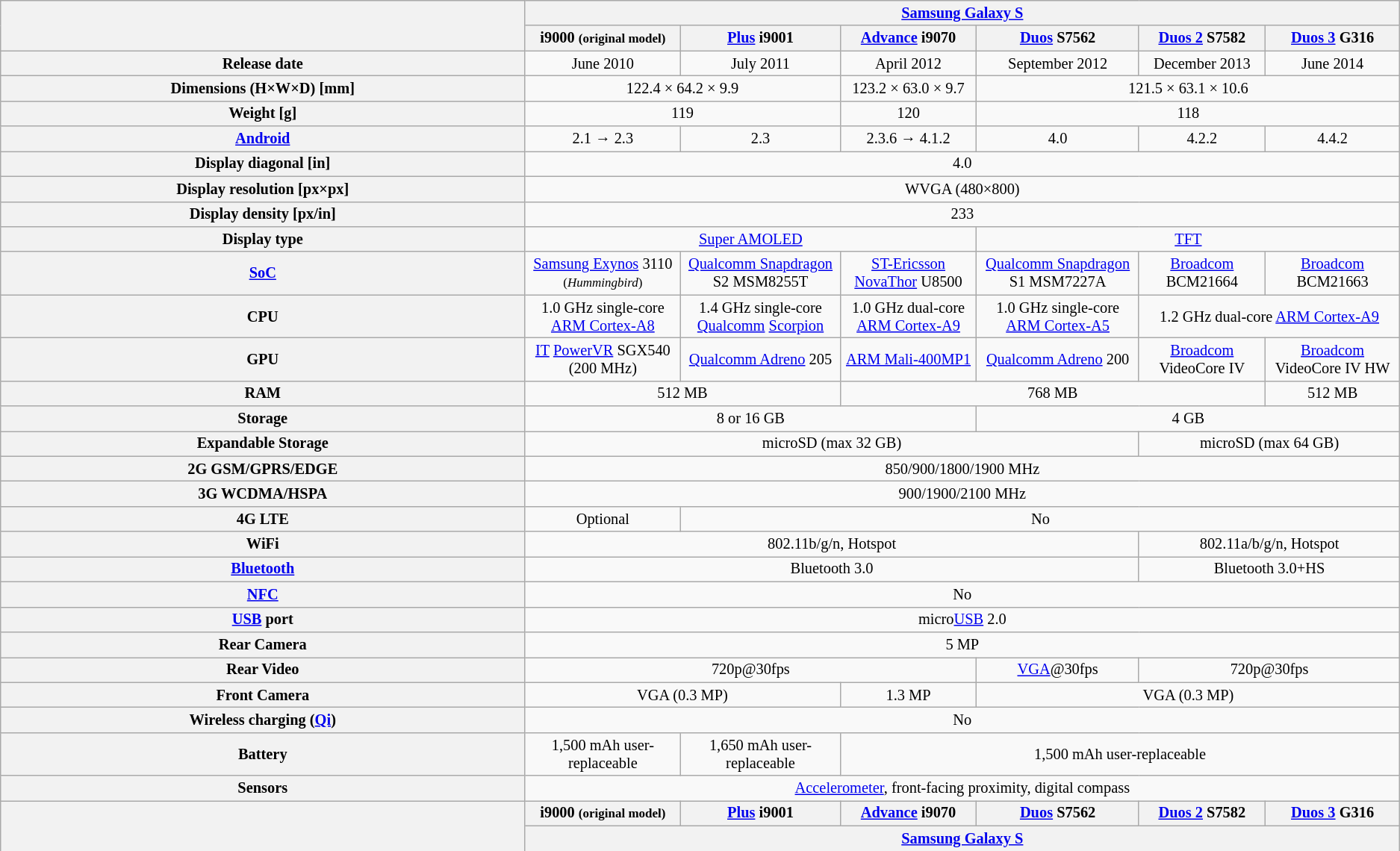<table class="wikitable" style="text-align: center; font-size:85%">
<tr>
<th width="8%" rowspan="2"></th>
<th width="8%" colspan=6><a href='#'>Samsung Galaxy S</a></th>
</tr>
<tr>
<th>i9000 <small>(original model)</small></th>
<th><a href='#'>Plus</a> i9001</th>
<th><a href='#'>Advance</a> i9070</th>
<th><a href='#'>Duos</a> S7562</th>
<th><a href='#'>Duos 2</a> S7582</th>
<th><a href='#'>Duos 3</a> G316</th>
</tr>
<tr>
<th>Release date</th>
<td colspan="1">June 2010</td>
<td colspan="1">July 2011</td>
<td colspan="1">April 2012</td>
<td colspan="1">September 2012</td>
<td colspan="1">December 2013</td>
<td colspan="1">June 2014</td>
</tr>
<tr>
<th title="height × width × depth, all in millimetres">Dimensions (H×W×D) [mm]</th>
<td colspan="2">122.4 × 64.2 × 9.9</td>
<td colspan="1">123.2 × 63.0 × 9.7</td>
<td colspan="3">121.5 × 63.1 × 10.6</td>
</tr>
<tr>
<th title="weight with battery in grams">Weight [g]</th>
<td colspan="2">119</td>
<td colspan="1">120</td>
<td colspan="3">118</td>
</tr>
<tr>
<th title="Operating System"><a href='#'>Android</a></th>
<td colspan="1">2.1 → 2.3</td>
<td colspan="1">2.3</td>
<td colspan="1">2.3.6 → 4.1.2</td>
<td colspan="1">4.0</td>
<td colspan="1">4.2.2</td>
<td colspan="1">4.4.2</td>
</tr>
<tr>
<th>Display diagonal [in]</th>
<td colspan="6">4.0</td>
</tr>
<tr>
<th>Display resolution [px×px]</th>
<td colspan="6">WVGA (480×800)</td>
</tr>
<tr>
<th>Display density [px/in]</th>
<td colspan="6">233</td>
</tr>
<tr>
<th>Display type</th>
<td colspan="3"><a href='#'>Super AMOLED</a></td>
<td colspan="3"><a href='#'>TFT</a></td>
</tr>
<tr>
<th><a href='#'>SoC</a></th>
<td colspan="1"><a href='#'>Samsung Exynos</a> 3110 <small>(<em>Hummingbird</em>)</small></td>
<td colspan="1"><a href='#'>Qualcomm Snapdragon</a> S2 MSM8255T</td>
<td colspan="1"><a href='#'>ST-Ericsson NovaThor</a> U8500</td>
<td colspan="1"><a href='#'>Qualcomm Snapdragon</a> S1 MSM7227A</td>
<td colspan="1"><a href='#'>Broadcom</a> BCM21664</td>
<td colspan="1"><a href='#'>Broadcom</a> BCM21663</td>
</tr>
<tr>
<th>CPU</th>
<td colspan="1">1.0 GHz single-core <a href='#'>ARM Cortex-A8</a></td>
<td colspan="1">1.4 GHz single-core <a href='#'>Qualcomm</a> <a href='#'>Scorpion</a></td>
<td colspan="1">1.0 GHz dual-core <a href='#'>ARM Cortex-A9</a></td>
<td colspan="1">1.0 GHz single-core <a href='#'>ARM Cortex-A5</a></td>
<td colspan="2">1.2 GHz dual-core <a href='#'>ARM Cortex-A9</a></td>
</tr>
<tr>
<th>GPU</th>
<td colspan="1"><a href='#'>IT</a> <a href='#'>PowerVR</a> SGX540<br> (200 MHz)</td>
<td colspan="1"><a href='#'>Qualcomm Adreno</a> 205</td>
<td colspan="1"><a href='#'>ARM Mali-400MP1</a></td>
<td colspan="1"><a href='#'>Qualcomm Adreno</a> 200</td>
<td colspan="1"><a href='#'>Broadcom</a> VideoCore IV</td>
<td colspan="1"><a href='#'>Broadcom</a> VideoCore IV HW</td>
</tr>
<tr>
<th>RAM</th>
<td colspan="2">512 MB</td>
<td colspan="3">768 MB</td>
<td colspan="1">512 MB</td>
</tr>
<tr>
<th>Storage</th>
<td colspan="3">8 or 16 GB</td>
<td colspan="3">4 GB</td>
</tr>
<tr>
<th>Expandable Storage</th>
<td colspan="4">microSD (max 32 GB)</td>
<td colspan="2">microSD (max 64 GB)</td>
</tr>
<tr>
<th>2G GSM/GPRS/EDGE</th>
<td colspan="6">850/900/1800/1900 MHz</td>
</tr>
<tr>
<th>3G WCDMA/HSPA</th>
<td colspan="6">900/1900/2100 MHz</td>
</tr>
<tr>
<th>4G LTE</th>
<td>Optional</td>
<td colspan="5">No</td>
</tr>
<tr>
<th>WiFi</th>
<td colspan="4">802.11b/g/n, Hotspot</td>
<td colspan="2">802.11a/b/g/n, Hotspot</td>
</tr>
<tr>
<th><a href='#'>Bluetooth</a></th>
<td colspan="4">Bluetooth 3.0</td>
<td colspan="2">Bluetooth 3.0+HS</td>
</tr>
<tr>
<th><a href='#'>NFC</a></th>
<td colspan="6">No</td>
</tr>
<tr>
<th><a href='#'>USB</a> port</th>
<td colspan="6">micro<a href='#'>USB</a> 2.0</td>
</tr>
<tr>
<th>Rear Camera</th>
<td colspan="6">5 MP</td>
</tr>
<tr>
<th>Rear Video</th>
<td colspan="3">720p@30fps</td>
<td colspan="1"><a href='#'>VGA</a>@30fps</td>
<td colspan="2">720p@30fps</td>
</tr>
<tr>
<th>Front Camera</th>
<td colspan="2">VGA (0.3 MP)</td>
<td colspan="1">1.3 MP</td>
<td colspan="3">VGA (0.3 MP)</td>
</tr>
<tr>
<th>Wireless charging (<a href='#'>Qi</a>)</th>
<td colspan="6">No</td>
</tr>
<tr>
<th>Battery</th>
<td colspan="1">1,500 mAh user-replaceable</td>
<td colspan="1">1,650 mAh user-replaceable</td>
<td colspan="4">1,500 mAh user-replaceable</td>
</tr>
<tr>
<th>Sensors</th>
<td colspan="6"><a href='#'>Accelerometer</a>, front-facing proximity, digital compass</td>
</tr>
<tr>
<th width="8%" rowspan="2"></th>
<th>i9000 <small>(original model)</small></th>
<th><a href='#'>Plus</a> i9001</th>
<th><a href='#'>Advance</a> i9070</th>
<th><a href='#'>Duos</a> S7562</th>
<th><a href='#'>Duos 2</a> S7582</th>
<th><a href='#'>Duos 3</a> G316</th>
</tr>
<tr>
<th width="8%" colspan=6><a href='#'>Samsung Galaxy S</a></th>
</tr>
</table>
